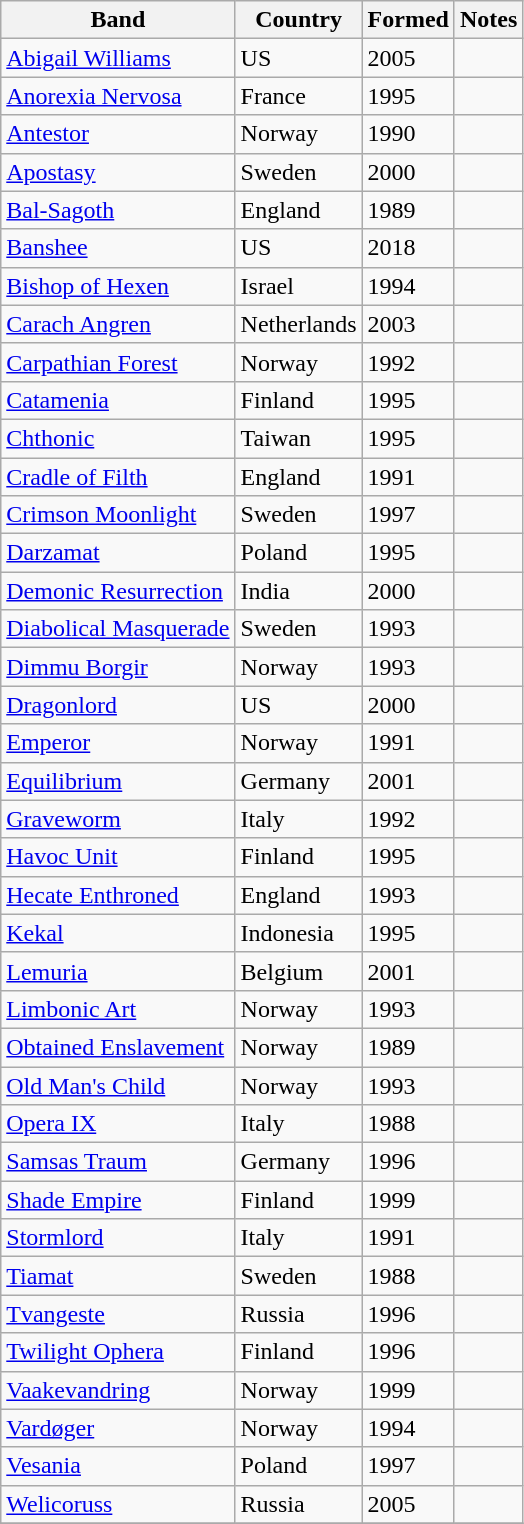<table class="wikitable sortable">
<tr>
<th>Band</th>
<th>Country</th>
<th>Formed</th>
<th>Notes</th>
</tr>
<tr>
<td><a href='#'>Abigail Williams</a></td>
<td>US</td>
<td>2005</td>
<td></td>
</tr>
<tr>
<td><a href='#'>Anorexia Nervosa</a></td>
<td>France</td>
<td>1995</td>
<td></td>
</tr>
<tr>
<td><a href='#'>Antestor</a></td>
<td>Norway</td>
<td>1990</td>
<td></td>
</tr>
<tr>
<td><a href='#'>Apostasy</a></td>
<td>Sweden</td>
<td>2000</td>
<td></td>
</tr>
<tr>
<td><a href='#'>Bal-Sagoth</a></td>
<td>England</td>
<td>1989</td>
<td></td>
</tr>
<tr>
<td><a href='#'>Banshee</a></td>
<td>US</td>
<td>2018</td>
<td></td>
</tr>
<tr>
<td><a href='#'>Bishop of Hexen</a></td>
<td>Israel</td>
<td>1994</td>
<td></td>
</tr>
<tr>
<td><a href='#'>Carach Angren</a></td>
<td>Netherlands</td>
<td>2003</td>
<td></td>
</tr>
<tr>
<td><a href='#'>Carpathian Forest</a></td>
<td>Norway</td>
<td>1992</td>
<td></td>
</tr>
<tr>
<td><a href='#'>Catamenia</a></td>
<td>Finland</td>
<td>1995</td>
<td></td>
</tr>
<tr>
<td><a href='#'>Chthonic</a></td>
<td>Taiwan</td>
<td>1995</td>
<td></td>
</tr>
<tr>
<td><a href='#'>Cradle of Filth</a></td>
<td>England</td>
<td>1991</td>
<td></td>
</tr>
<tr>
<td><a href='#'>Crimson Moonlight</a></td>
<td>Sweden</td>
<td>1997</td>
<td></td>
</tr>
<tr>
<td><a href='#'>Darzamat</a></td>
<td>Poland</td>
<td>1995</td>
<td></td>
</tr>
<tr>
<td><a href='#'>Demonic Resurrection</a></td>
<td>India</td>
<td>2000</td>
<td></td>
</tr>
<tr>
<td><a href='#'>Diabolical Masquerade</a></td>
<td>Sweden</td>
<td>1993</td>
<td></td>
</tr>
<tr>
<td><a href='#'>Dimmu Borgir</a></td>
<td>Norway</td>
<td>1993</td>
<td></td>
</tr>
<tr>
<td><a href='#'>Dragonlord</a></td>
<td>US</td>
<td>2000</td>
<td></td>
</tr>
<tr>
<td><a href='#'>Emperor</a></td>
<td>Norway</td>
<td>1991</td>
<td></td>
</tr>
<tr>
<td><a href='#'>Equilibrium</a></td>
<td>Germany</td>
<td>2001</td>
<td></td>
</tr>
<tr>
<td><a href='#'>Graveworm</a></td>
<td>Italy</td>
<td>1992</td>
<td></td>
</tr>
<tr>
<td><a href='#'>Havoc Unit</a></td>
<td>Finland</td>
<td>1995</td>
<td></td>
</tr>
<tr>
<td><a href='#'>Hecate Enthroned</a></td>
<td>England</td>
<td>1993</td>
<td></td>
</tr>
<tr>
<td><a href='#'>Kekal</a></td>
<td>Indonesia</td>
<td>1995</td>
<td></td>
</tr>
<tr>
<td><a href='#'>Lemuria</a></td>
<td>Belgium</td>
<td>2001</td>
<td></td>
</tr>
<tr>
<td><a href='#'>Limbonic Art</a></td>
<td>Norway</td>
<td>1993</td>
<td></td>
</tr>
<tr>
<td><a href='#'>Obtained Enslavement</a></td>
<td>Norway</td>
<td>1989</td>
<td></td>
</tr>
<tr>
<td><a href='#'>Old Man's Child</a></td>
<td>Norway</td>
<td>1993</td>
<td></td>
</tr>
<tr>
<td><a href='#'>Opera IX</a></td>
<td>Italy</td>
<td>1988</td>
<td></td>
</tr>
<tr>
<td><a href='#'>Samsas Traum</a></td>
<td>Germany</td>
<td>1996</td>
<td></td>
</tr>
<tr>
<td><a href='#'>Shade Empire</a></td>
<td>Finland</td>
<td>1999</td>
<td></td>
</tr>
<tr>
<td><a href='#'>Stormlord</a></td>
<td>Italy</td>
<td>1991</td>
<td></td>
</tr>
<tr>
<td><a href='#'>Tiamat</a></td>
<td>Sweden</td>
<td>1988</td>
<td></td>
</tr>
<tr>
<td><a href='#'>Tvangeste</a></td>
<td>Russia</td>
<td>1996</td>
<td></td>
</tr>
<tr>
<td><a href='#'>Twilight Ophera</a></td>
<td>Finland</td>
<td>1996</td>
<td></td>
</tr>
<tr>
<td><a href='#'>Vaakevandring</a></td>
<td>Norway</td>
<td>1999</td>
<td></td>
</tr>
<tr>
<td><a href='#'>Vardøger</a></td>
<td>Norway</td>
<td>1994</td>
<td></td>
</tr>
<tr>
<td><a href='#'>Vesania</a></td>
<td>Poland</td>
<td>1997</td>
<td></td>
</tr>
<tr>
<td><a href='#'>Welicoruss</a></td>
<td>Russia</td>
<td>2005</td>
<td></td>
</tr>
<tr>
</tr>
<tr>
</tr>
</table>
